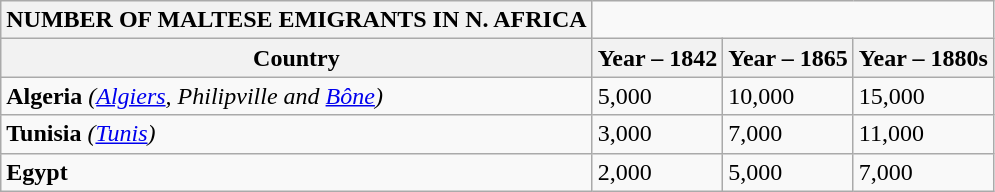<table class="wikitable">
<tr>
<th>NUMBER OF MALTESE EMIGRANTS IN N. AFRICA</th>
</tr>
<tr>
<th>Country</th>
<th>Year – 1842</th>
<th>Year – 1865</th>
<th>Year – 1880s</th>
</tr>
<tr>
<td><strong>Algeria</strong> <em>(<a href='#'>Algiers</a>, Philipville and <a href='#'>Bône</a>)</em></td>
<td>5,000</td>
<td>10,000</td>
<td>15,000</td>
</tr>
<tr>
<td><strong>Tunisia</strong> <em>(<a href='#'>Tunis</a>)</em></td>
<td>3,000</td>
<td>7,000</td>
<td>11,000</td>
</tr>
<tr>
<td><strong>Egypt</strong></td>
<td>2,000</td>
<td>5,000</td>
<td>7,000</td>
</tr>
</table>
